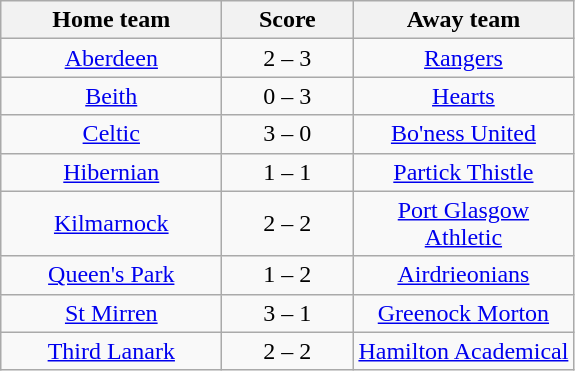<table class="wikitable" style="text-align: center">
<tr>
<th width=140>Home team</th>
<th width=80>Score</th>
<th width=140>Away team</th>
</tr>
<tr>
<td><a href='#'>Aberdeen</a></td>
<td>2 – 3</td>
<td><a href='#'>Rangers</a></td>
</tr>
<tr>
<td><a href='#'>Beith</a></td>
<td>0 – 3</td>
<td><a href='#'>Hearts</a></td>
</tr>
<tr>
<td><a href='#'>Celtic</a></td>
<td>3 – 0</td>
<td><a href='#'>Bo'ness United</a></td>
</tr>
<tr>
<td><a href='#'>Hibernian</a></td>
<td>1 – 1</td>
<td><a href='#'>Partick Thistle</a></td>
</tr>
<tr>
<td><a href='#'>Kilmarnock</a></td>
<td>2 – 2</td>
<td><a href='#'>Port Glasgow Athletic</a></td>
</tr>
<tr>
<td><a href='#'>Queen's Park</a></td>
<td>1 – 2</td>
<td><a href='#'>Airdrieonians</a></td>
</tr>
<tr>
<td><a href='#'>St Mirren</a></td>
<td>3 – 1</td>
<td><a href='#'>Greenock Morton</a></td>
</tr>
<tr>
<td><a href='#'>Third Lanark</a></td>
<td>2 – 2</td>
<td><a href='#'>Hamilton Academical</a></td>
</tr>
</table>
